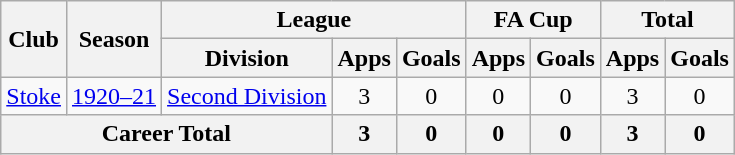<table class="wikitable" style="text-align: center;">
<tr>
<th rowspan="2">Club</th>
<th rowspan="2">Season</th>
<th colspan="3">League</th>
<th colspan="2">FA Cup</th>
<th colspan="2">Total</th>
</tr>
<tr>
<th>Division</th>
<th>Apps</th>
<th>Goals</th>
<th>Apps</th>
<th>Goals</th>
<th>Apps</th>
<th>Goals</th>
</tr>
<tr>
<td><a href='#'>Stoke</a></td>
<td><a href='#'>1920–21</a></td>
<td><a href='#'>Second Division</a></td>
<td>3</td>
<td>0</td>
<td>0</td>
<td>0</td>
<td>3</td>
<td>0</td>
</tr>
<tr>
<th colspan=3>Career Total</th>
<th>3</th>
<th>0</th>
<th>0</th>
<th>0</th>
<th>3</th>
<th>0</th>
</tr>
</table>
